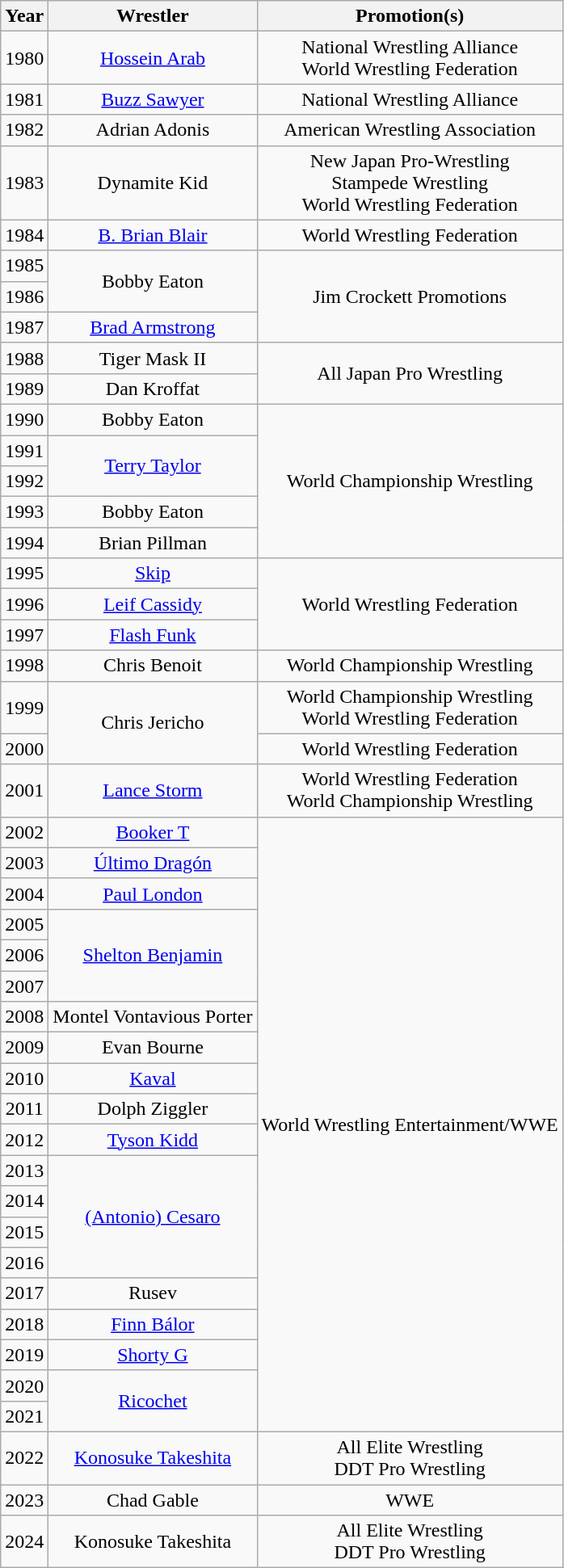<table class="wikitable sortable" style="text-align: center">
<tr>
<th>Year</th>
<th>Wrestler</th>
<th>Promotion(s)</th>
</tr>
<tr>
<td>1980</td>
<td><a href='#'>Hossein Arab</a></td>
<td>National Wrestling Alliance<br>World Wrestling Federation</td>
</tr>
<tr>
<td>1981</td>
<td><a href='#'>Buzz Sawyer</a></td>
<td>National Wrestling Alliance</td>
</tr>
<tr>
<td>1982</td>
<td>Adrian Adonis</td>
<td>American Wrestling Association</td>
</tr>
<tr>
<td>1983</td>
<td>Dynamite Kid</td>
<td>New Japan Pro-Wrestling<br>Stampede Wrestling<br>World Wrestling Federation</td>
</tr>
<tr>
<td>1984</td>
<td><a href='#'>B. Brian Blair</a></td>
<td>World Wrestling Federation</td>
</tr>
<tr>
<td>1985</td>
<td rowspan=2>Bobby Eaton</td>
<td rowspan=3>Jim Crockett Promotions</td>
</tr>
<tr>
<td>1986</td>
</tr>
<tr>
<td>1987</td>
<td><a href='#'>Brad Armstrong</a></td>
</tr>
<tr>
<td>1988</td>
<td>Tiger Mask II</td>
<td rowspan=2>All Japan Pro Wrestling</td>
</tr>
<tr>
<td>1989</td>
<td>Dan Kroffat</td>
</tr>
<tr>
<td>1990</td>
<td>Bobby Eaton</td>
<td rowspan=5>World Championship Wrestling</td>
</tr>
<tr>
<td>1991</td>
<td rowspan=2><a href='#'>Terry Taylor</a></td>
</tr>
<tr>
<td>1992</td>
</tr>
<tr>
<td>1993</td>
<td>Bobby Eaton</td>
</tr>
<tr>
<td>1994</td>
<td>Brian Pillman</td>
</tr>
<tr>
<td>1995</td>
<td><a href='#'>Skip</a></td>
<td rowspan=3>World Wrestling Federation</td>
</tr>
<tr>
<td>1996</td>
<td><a href='#'>Leif Cassidy</a></td>
</tr>
<tr>
<td>1997</td>
<td><a href='#'>Flash Funk</a></td>
</tr>
<tr>
<td>1998</td>
<td>Chris Benoit</td>
<td>World Championship Wrestling</td>
</tr>
<tr>
<td>1999</td>
<td rowspan=2>Chris Jericho</td>
<td>World Championship Wrestling<br>World Wrestling Federation</td>
</tr>
<tr>
<td>2000</td>
<td>World Wrestling Federation</td>
</tr>
<tr>
<td>2001</td>
<td><a href='#'>Lance Storm</a></td>
<td>World Wrestling Federation<br>World Championship Wrestling</td>
</tr>
<tr>
<td>2002</td>
<td><a href='#'>Booker T</a></td>
<td rowspan="20">World Wrestling Entertainment/WWE</td>
</tr>
<tr>
<td>2003</td>
<td><a href='#'>Último Dragón</a></td>
</tr>
<tr>
<td>2004</td>
<td><a href='#'>Paul London</a></td>
</tr>
<tr>
<td>2005</td>
<td rowspan=3><a href='#'>Shelton Benjamin</a></td>
</tr>
<tr>
<td>2006</td>
</tr>
<tr>
<td>2007</td>
</tr>
<tr>
<td>2008</td>
<td>Montel Vontavious Porter</td>
</tr>
<tr>
<td>2009</td>
<td>Evan Bourne</td>
</tr>
<tr>
<td>2010</td>
<td><a href='#'>Kaval</a></td>
</tr>
<tr>
<td>2011</td>
<td>Dolph Ziggler</td>
</tr>
<tr>
<td>2012</td>
<td><a href='#'>Tyson Kidd</a></td>
</tr>
<tr>
<td>2013</td>
<td rowspan=4><a href='#'>(Antonio) Cesaro</a></td>
</tr>
<tr>
<td>2014</td>
</tr>
<tr>
<td>2015</td>
</tr>
<tr>
<td>2016</td>
</tr>
<tr>
<td>2017</td>
<td>Rusev</td>
</tr>
<tr>
<td>2018</td>
<td><a href='#'>Finn Bálor</a></td>
</tr>
<tr>
<td>2019</td>
<td><a href='#'>Shorty G</a></td>
</tr>
<tr>
<td>2020</td>
<td rowspan="2"><a href='#'>Ricochet</a></td>
</tr>
<tr>
<td>2021</td>
</tr>
<tr>
<td>2022</td>
<td><a href='#'>Konosuke Takeshita</a></td>
<td>All Elite Wrestling <br>DDT Pro Wrestling</td>
</tr>
<tr>
<td>2023</td>
<td>Chad Gable</td>
<td>WWE</td>
</tr>
<tr>
<td>2024</td>
<td>Konosuke Takeshita</td>
<td>All Elite Wrestling <br>DDT Pro Wrestling</td>
</tr>
</table>
